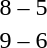<table style="text-align:center">
<tr>
<th width=200></th>
<th width=100></th>
<th width=200></th>
</tr>
<tr>
<td align=right><strong></strong></td>
<td>8 – 5</td>
<td align=left></td>
</tr>
<tr>
<td align=right><strong></strong></td>
<td>9 – 6</td>
<td align=left></td>
</tr>
</table>
